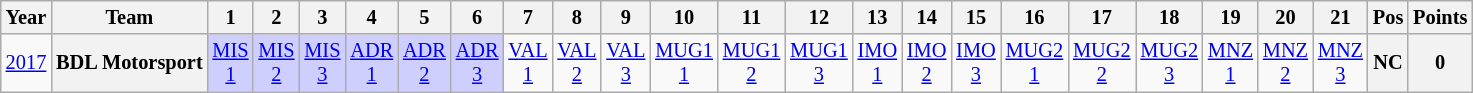<table class="wikitable" style="text-align:center; font-size:85%">
<tr>
<th>Year</th>
<th>Team</th>
<th>1</th>
<th>2</th>
<th>3</th>
<th>4</th>
<th>5</th>
<th>6</th>
<th>7</th>
<th>8</th>
<th>9</th>
<th>10</th>
<th>11</th>
<th>12</th>
<th>13</th>
<th>14</th>
<th>15</th>
<th>16</th>
<th>17</th>
<th>18</th>
<th>19</th>
<th>20</th>
<th>21</th>
<th>Pos</th>
<th>Points</th>
</tr>
<tr>
<td><a href='#'>2017</a></td>
<th nowrap>BDL Motorsport</th>
<td style="background:#cfcfff"><a href='#'>MIS<br>1</a><br></td>
<td style="background:#cfcfff"><a href='#'>MIS<br>2</a><br></td>
<td style="background:#cfcfff"><a href='#'>MIS<br>3</a><br></td>
<td style="background:#cfcfff"><a href='#'>ADR<br>1</a><br></td>
<td style="background:#cfcfff"><a href='#'>ADR<br>2</a><br></td>
<td style="background:#cfcfff"><a href='#'>ADR<br>3</a><br></td>
<td><a href='#'>VAL<br>1</a></td>
<td><a href='#'>VAL<br>2</a></td>
<td><a href='#'>VAL<br>3</a></td>
<td><a href='#'>MUG1<br>1</a></td>
<td><a href='#'>MUG1<br>2</a></td>
<td><a href='#'>MUG1<br>3</a></td>
<td><a href='#'>IMO<br>1</a></td>
<td><a href='#'>IMO<br>2</a></td>
<td><a href='#'>IMO<br>3</a></td>
<td><a href='#'>MUG2<br>1</a></td>
<td><a href='#'>MUG2<br>2</a></td>
<td><a href='#'>MUG2<br>3</a></td>
<td><a href='#'>MNZ<br>1</a></td>
<td><a href='#'>MNZ<br>2</a></td>
<td><a href='#'>MNZ<br>3</a></td>
<th>NC</th>
<th>0</th>
</tr>
</table>
